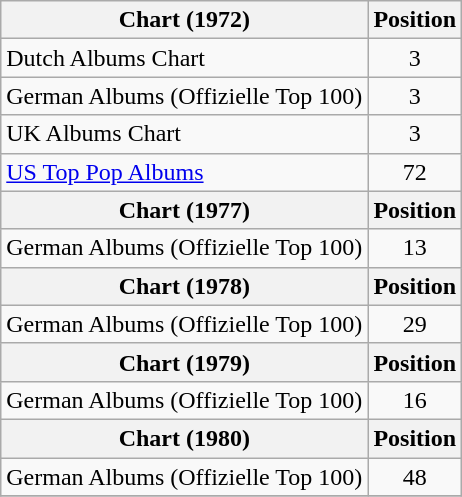<table class="wikitable sortable" style="text-align:center;">
<tr>
<th>Chart (1972)</th>
<th>Position</th>
</tr>
<tr>
<td align="left">Dutch Albums Chart</td>
<td>3</td>
</tr>
<tr>
<td align="left">German Albums (Offizielle Top 100)</td>
<td>3</td>
</tr>
<tr>
<td align="left">UK Albums Chart</td>
<td>3</td>
</tr>
<tr>
<td align="left"><a href='#'>US Top Pop Albums</a></td>
<td>72</td>
</tr>
<tr>
<th scope="col">Chart (1977)</th>
<th scope="col">Position</th>
</tr>
<tr>
<td align="left">German Albums (Offizielle Top 100)</td>
<td>13</td>
</tr>
<tr>
<th scope="col">Chart (1978)</th>
<th scope="col">Position</th>
</tr>
<tr>
<td align="left">German Albums (Offizielle Top 100)</td>
<td>29</td>
</tr>
<tr>
<th scope="col">Chart (1979)</th>
<th scope="col">Position</th>
</tr>
<tr>
<td align="left">German Albums (Offizielle Top 100)</td>
<td>16</td>
</tr>
<tr>
<th scope="col">Chart (1980)</th>
<th scope="col">Position</th>
</tr>
<tr>
<td align="left">German Albums (Offizielle Top 100)</td>
<td>48</td>
</tr>
<tr>
</tr>
</table>
